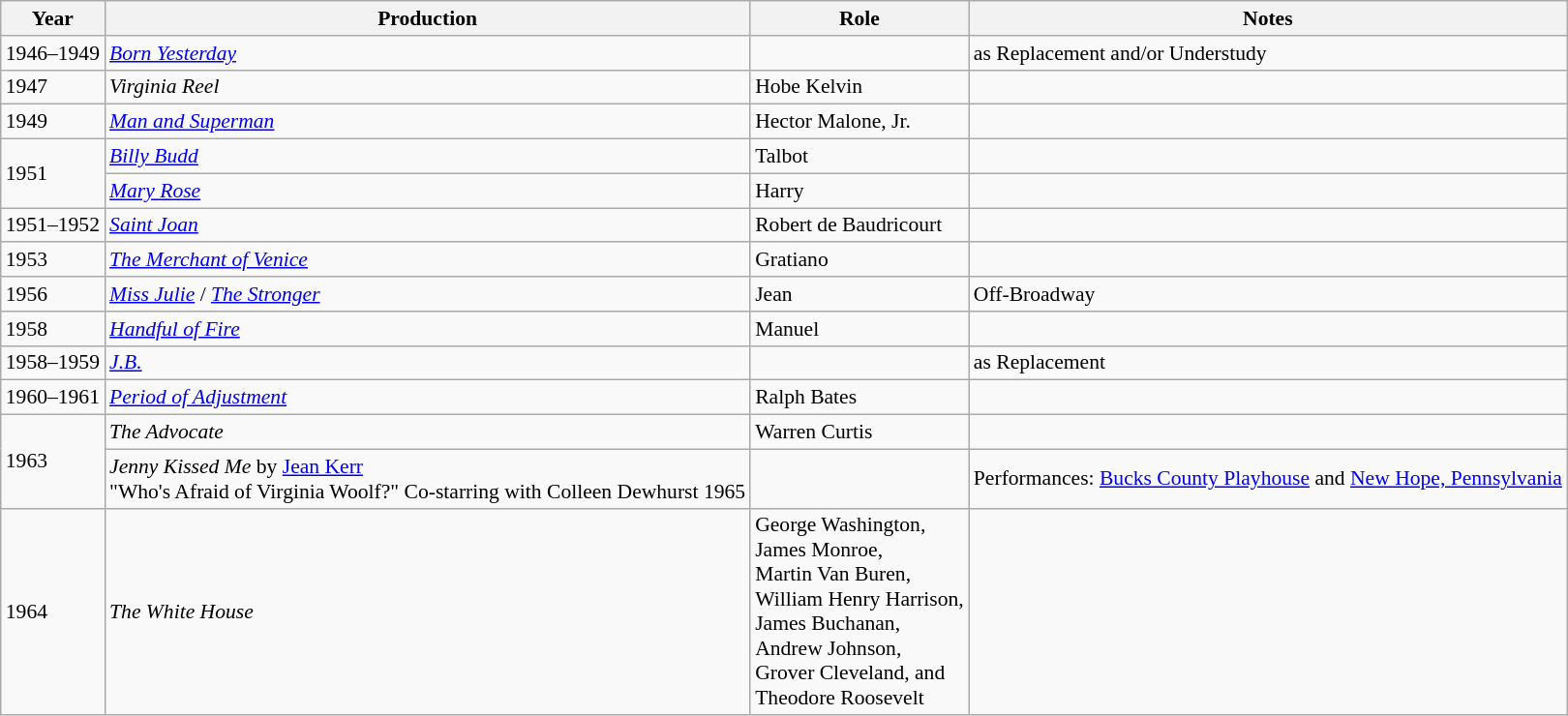<table class="wikitable" style="font-size: 90%;">
<tr>
<th>Year</th>
<th>Production</th>
<th>Role</th>
<th>Notes</th>
</tr>
<tr>
<td>1946–1949</td>
<td><em><a href='#'>Born Yesterday</a></em></td>
<td></td>
<td>as Replacement and/or Understudy</td>
</tr>
<tr>
<td>1947</td>
<td><em>Virginia Reel</em></td>
<td>Hobe Kelvin</td>
<td></td>
</tr>
<tr>
<td>1949</td>
<td><em><a href='#'>Man and Superman</a></em></td>
<td>Hector Malone, Jr.</td>
<td></td>
</tr>
<tr>
<td rowspan="2">1951</td>
<td><em><a href='#'>Billy Budd</a></em></td>
<td>Talbot</td>
<td></td>
</tr>
<tr>
<td><em><a href='#'>Mary Rose</a></em></td>
<td>Harry</td>
<td></td>
</tr>
<tr>
<td>1951–1952</td>
<td><em><a href='#'>Saint Joan</a></em></td>
<td>Robert de Baudricourt</td>
<td></td>
</tr>
<tr>
<td>1953</td>
<td><em><a href='#'>The Merchant of Venice</a></em></td>
<td>Gratiano</td>
<td></td>
</tr>
<tr>
<td>1956</td>
<td><em><a href='#'>Miss Julie</a></em> / <em><a href='#'>The Stronger</a></em></td>
<td>Jean</td>
<td>Off-Broadway</td>
</tr>
<tr>
<td>1958</td>
<td><em><a href='#'>Handful of Fire</a></em></td>
<td>Manuel</td>
<td></td>
</tr>
<tr>
<td>1958–1959</td>
<td><em><a href='#'>J.B.</a></em></td>
<td></td>
<td>as Replacement</td>
</tr>
<tr>
<td>1960–1961</td>
<td><em><a href='#'>Period of Adjustment</a></em></td>
<td>Ralph Bates</td>
<td></td>
</tr>
<tr>
<td rowspan="2">1963</td>
<td><em>The Advocate</em></td>
<td>Warren Curtis</td>
<td></td>
</tr>
<tr>
<td><em>Jenny Kissed Me</em> by <a href='#'>Jean Kerr</a> <br> "Who's Afraid of Virginia Woolf?" Co-starring with Colleen Dewhurst 1965</td>
<td></td>
<td>Performances: <a href='#'>Bucks County Playhouse</a> and <a href='#'>New Hope, Pennsylvania</a></td>
</tr>
<tr>
<td>1964</td>
<td><em>The White House</em></td>
<td>George Washington, <br> James Monroe, <br> Martin Van Buren, <br> William Henry Harrison, <br> James Buchanan, <br> Andrew Johnson, <br> Grover Cleveland, and <br> Theodore Roosevelt</td>
<td></td>
</tr>
</table>
